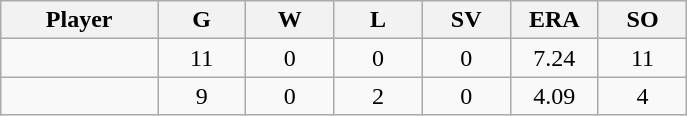<table class="wikitable sortable">
<tr>
<th bgcolor="#DDDDFF" width="16%">Player</th>
<th bgcolor="#DDDDFF" width="9%">G</th>
<th bgcolor="#DDDDFF" width="9%">W</th>
<th bgcolor="#DDDDFF" width="9%">L</th>
<th bgcolor="#DDDDFF" width="9%">SV</th>
<th bgcolor="#DDDDFF" width="9%">ERA</th>
<th bgcolor="#DDDDFF" width="9%">SO</th>
</tr>
<tr align="center">
<td></td>
<td>11</td>
<td>0</td>
<td>0</td>
<td>0</td>
<td>7.24</td>
<td>11</td>
</tr>
<tr align="center">
<td></td>
<td>9</td>
<td>0</td>
<td>2</td>
<td>0</td>
<td>4.09</td>
<td>4</td>
</tr>
</table>
